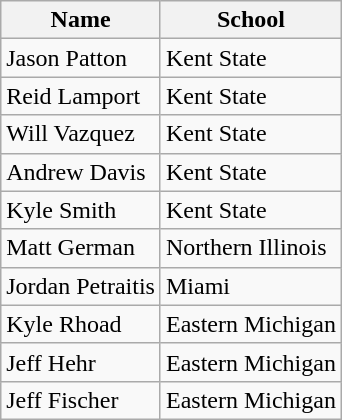<table class=wikitable>
<tr>
<th>Name</th>
<th>School</th>
</tr>
<tr>
<td>Jason Patton</td>
<td>Kent State</td>
</tr>
<tr>
<td>Reid Lamport</td>
<td>Kent State</td>
</tr>
<tr>
<td>Will Vazquez</td>
<td>Kent State</td>
</tr>
<tr>
<td>Andrew Davis</td>
<td>Kent State</td>
</tr>
<tr>
<td>Kyle Smith</td>
<td>Kent State</td>
</tr>
<tr>
<td>Matt German</td>
<td>Northern Illinois</td>
</tr>
<tr>
<td>Jordan Petraitis</td>
<td>Miami</td>
</tr>
<tr>
<td>Kyle Rhoad</td>
<td>Eastern Michigan</td>
</tr>
<tr>
<td>Jeff Hehr</td>
<td>Eastern Michigan</td>
</tr>
<tr>
<td>Jeff Fischer</td>
<td>Eastern Michigan</td>
</tr>
</table>
